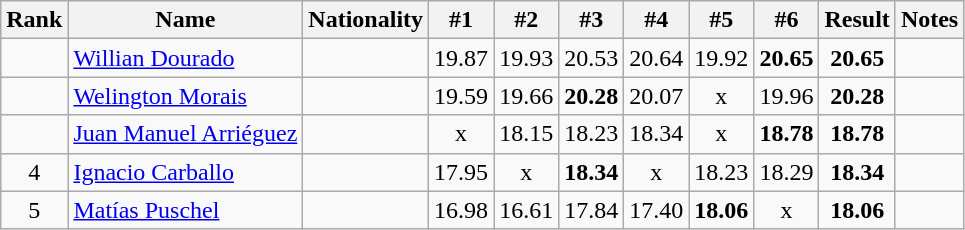<table class="wikitable sortable" style="text-align:center">
<tr>
<th>Rank</th>
<th>Name</th>
<th>Nationality</th>
<th>#1</th>
<th>#2</th>
<th>#3</th>
<th>#4</th>
<th>#5</th>
<th>#6</th>
<th>Result</th>
<th>Notes</th>
</tr>
<tr>
<td></td>
<td align=left><a href='#'>Willian Dourado</a></td>
<td align=left></td>
<td>19.87</td>
<td>19.93</td>
<td>20.53</td>
<td>20.64</td>
<td>19.92</td>
<td><strong>20.65</strong></td>
<td><strong>20.65</strong></td>
<td></td>
</tr>
<tr>
<td></td>
<td align=left><a href='#'>Welington Morais</a></td>
<td align=left></td>
<td>19.59</td>
<td>19.66</td>
<td><strong>20.28</strong></td>
<td>20.07</td>
<td>x</td>
<td>19.96</td>
<td><strong>20.28</strong></td>
<td></td>
</tr>
<tr>
<td></td>
<td align=left><a href='#'>Juan Manuel Arriéguez</a></td>
<td align=left></td>
<td>x</td>
<td>18.15</td>
<td>18.23</td>
<td>18.34</td>
<td>x</td>
<td><strong>18.78</strong></td>
<td><strong>18.78</strong></td>
<td></td>
</tr>
<tr>
<td>4</td>
<td align=left><a href='#'>Ignacio Carballo</a></td>
<td align=left></td>
<td>17.95</td>
<td>x</td>
<td><strong>18.34</strong></td>
<td>x</td>
<td>18.23</td>
<td>18.29</td>
<td><strong>18.34</strong></td>
<td></td>
</tr>
<tr>
<td>5</td>
<td align=left><a href='#'>Matías Puschel</a></td>
<td align=left></td>
<td>16.98</td>
<td>16.61</td>
<td>17.84</td>
<td>17.40</td>
<td><strong>18.06</strong></td>
<td>x</td>
<td><strong>18.06</strong></td>
<td></td>
</tr>
</table>
